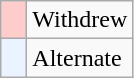<table class="wikitable" style="text-align:left;">
<tr>
<td width=10px bgcolor=ffcccc></td>
<td>Withdrew</td>
</tr>
<tr>
<td width=10px bgcolor=eaf3ff></td>
<td>Alternate</td>
</tr>
</table>
